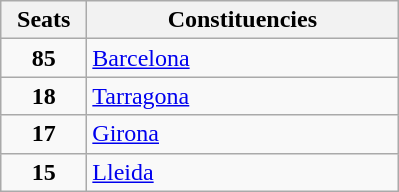<table class="wikitable" style="text-align:left;">
<tr>
<th width="50">Seats</th>
<th width="200">Constituencies</th>
</tr>
<tr>
<td align="center"><strong>85</strong></td>
<td><a href='#'>Barcelona</a></td>
</tr>
<tr>
<td align="center"><strong>18</strong></td>
<td><a href='#'>Tarragona</a></td>
</tr>
<tr>
<td align="center"><strong>17</strong></td>
<td><a href='#'>Girona</a></td>
</tr>
<tr>
<td align="center"><strong>15</strong></td>
<td><a href='#'>Lleida</a></td>
</tr>
</table>
